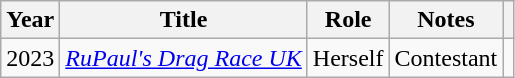<table class="wikitable">
<tr>
<th>Year</th>
<th>Title</th>
<th>Role</th>
<th>Notes</th>
<th style="text-align: center;" class="unsortable"></th>
</tr>
<tr>
<td>2023</td>
<td><em><a href='#'>RuPaul's Drag Race UK</a></em></td>
<td>Herself</td>
<td>Contestant</td>
<td></td>
</tr>
</table>
